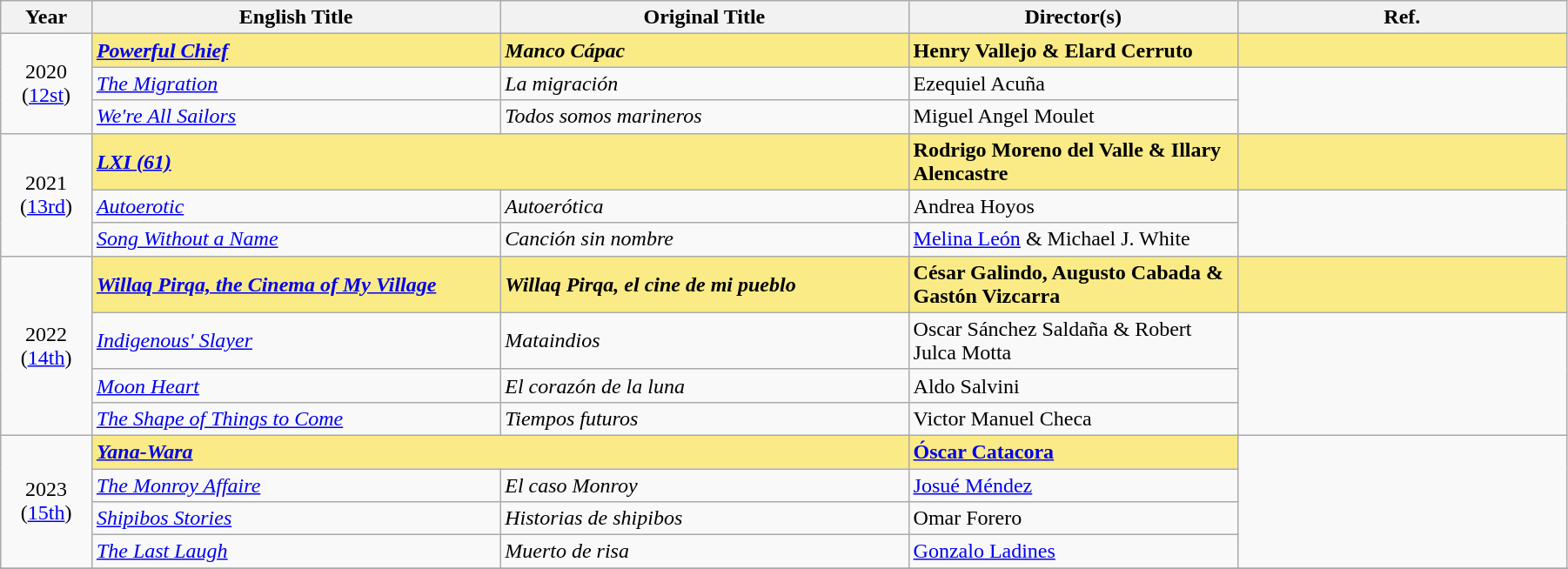<table class="wikitable" width="95%" cellpadding="5">
<tr>
<th width="50"><strong>Year</strong></th>
<th width="250"><strong>English Title</strong></th>
<th width="250"><strong>Original Title</strong></th>
<th width="200"><strong>Director(s)</strong></th>
<th width="200">Ref.</th>
</tr>
<tr>
<td rowspan="3" style="text-align:center;">2020<br>(<a href='#'>12st</a>)</td>
<td style="background:#FAEB86"><strong><em><a href='#'>Powerful Chief</a></em></strong></td>
<td style="background:#FAEB86"><strong><em>Manco Cápac</em></strong></td>
<td style="background:#FAEB86"><strong>Henry Vallejo & Elard Cerruto</strong></td>
<td style="background:#FAEB86"></td>
</tr>
<tr>
<td><em><a href='#'>The Migration</a></em></td>
<td><em>La migración</em></td>
<td>Ezequiel Acuña</td>
<td rowspan="2"></td>
</tr>
<tr>
<td><em><a href='#'>We're All Sailors</a></em></td>
<td><em>Todos somos marineros</em></td>
<td>Miguel Angel Moulet</td>
</tr>
<tr>
<td rowspan="3" style="text-align:center;">2021<br>(<a href='#'>13rd</a>)</td>
<td colspan="2" style="background:#FAEB86"><strong><em><a href='#'>LXI (61)</a></em></strong></td>
<td style="background:#FAEB86"><strong>Rodrigo Moreno del Valle & Illary Alencastre</strong></td>
<td style="background:#FAEB86"></td>
</tr>
<tr>
<td><em><a href='#'>Autoerotic</a></em></td>
<td><em>Autoerótica</em></td>
<td>Andrea Hoyos</td>
<td rowspan="2"></td>
</tr>
<tr>
<td><em><a href='#'>Song Without a Name</a></em></td>
<td><em>Canción sin nombre</em></td>
<td><a href='#'>Melina León</a> & Michael J. White</td>
</tr>
<tr>
<td rowspan="4" style="text-align:center;">2022<br>(<a href='#'>14th</a>)</td>
<td style="background:#FAEB86"><strong><em><a href='#'>Willaq Pirqa, the Cinema of My Village</a></em></strong></td>
<td style="background:#FAEB86"><strong><em>Willaq Pirqa, el cine de mi pueblo</em></strong></td>
<td style="background:#FAEB86"><strong>César Galindo, Augusto Cabada & Gastón Vizcarra</strong></td>
<td style="background:#FAEB86"></td>
</tr>
<tr>
<td><em><a href='#'>Indigenous' Slayer</a></em></td>
<td><em>Mataindios</em></td>
<td>Oscar Sánchez Saldaña & Robert Julca Motta</td>
<td rowspan="3"></td>
</tr>
<tr>
<td><em><a href='#'>Moon Heart</a></em></td>
<td><em>El corazón de la luna</em></td>
<td>Aldo Salvini</td>
</tr>
<tr>
<td><em><a href='#'>The Shape of Things to Come</a></em></td>
<td><em>Tiempos futuros</em></td>
<td>Victor Manuel Checa</td>
</tr>
<tr>
<td rowspan="4" style="text-align:center;">2023<br>(<a href='#'>15th</a>)</td>
<td colspan="2" style="background:#FAEB86"><strong><em><a href='#'>Yana-Wara</a></em></strong></td>
<td style="background:#FAEB86"><strong><a href='#'>Óscar Catacora</a></strong></td>
<td rowspan="4"></td>
</tr>
<tr>
<td><em><a href='#'>The Monroy Affaire</a></em></td>
<td><em>El caso Monroy</em></td>
<td><a href='#'>Josué Méndez</a></td>
</tr>
<tr>
<td><em><a href='#'>Shipibos Stories</a></em></td>
<td><em>Historias de shipibos</em></td>
<td>Omar Forero</td>
</tr>
<tr>
<td><em><a href='#'>The Last Laugh</a></em></td>
<td><em>Muerto de risa</em></td>
<td><a href='#'>Gonzalo Ladines</a></td>
</tr>
<tr>
</tr>
</table>
